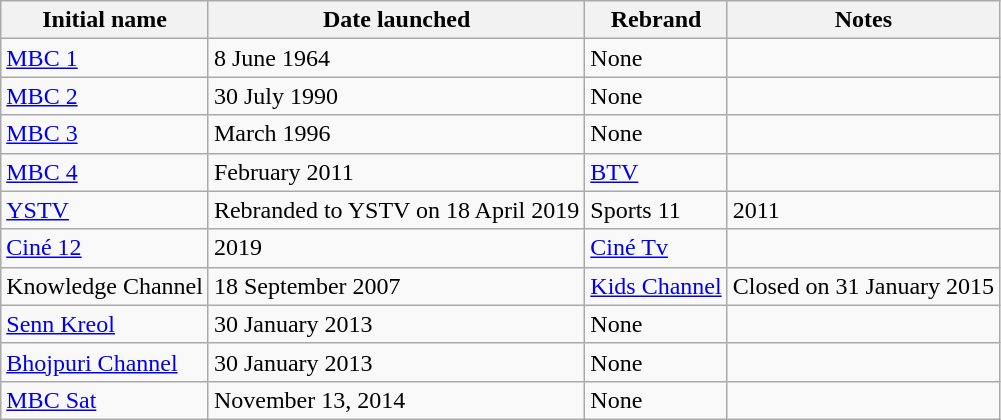<table class="wikitable">
<tr>
<th>Initial name</th>
<th>Date launched</th>
<th>Rebrand</th>
<th>Notes</th>
</tr>
<tr>
<td><a href='#'>MBC 1</a></td>
<td>8 June 1964</td>
<td>None</td>
<td></td>
</tr>
<tr>
<td><a href='#'>MBC 2</a></td>
<td>30 July 1990</td>
<td>None</td>
<td></td>
</tr>
<tr>
<td><a href='#'>MBC 3</a></td>
<td>March 1996</td>
<td>None</td>
<td></td>
</tr>
<tr>
<td><a href='#'>MBC 4</a></td>
<td>February 2011</td>
<td><a href='#'>BTV</a></td>
<td></td>
</tr>
<tr>
<td><a href='#'>YSTV</a></td>
<td>Rebranded to YSTV on 18 April 2019</td>
<td>Sports 11</td>
<td>2011</td>
</tr>
<tr>
<td><a href='#'>Ciné 12</a></td>
<td>2019</td>
<td><a href='#'>Ciné Tv</a></td>
<td></td>
</tr>
<tr>
<td>Knowledge Channel</td>
<td>18 September 2007</td>
<td><a href='#'>Kids Channel</a></td>
<td>Closed on 31 January 2015</td>
</tr>
<tr>
<td><a href='#'>Senn Kreol</a></td>
<td>30 January 2013</td>
<td>None</td>
<td></td>
</tr>
<tr>
<td><a href='#'>Bhojpuri Channel</a></td>
<td>30 January 2013</td>
<td>None</td>
<td></td>
</tr>
<tr>
<td><a href='#'>MBC Sat</a></td>
<td>November 13, 2014</td>
<td>None</td>
<td></td>
</tr>
</table>
